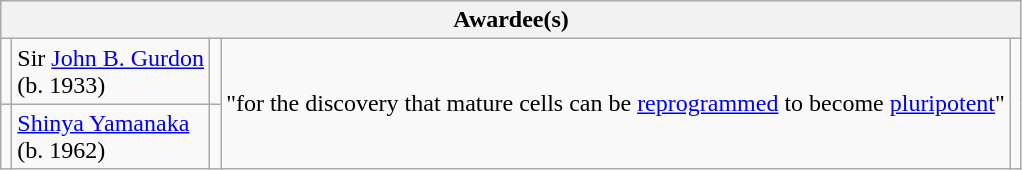<table class="wikitable">
<tr>
<th colspan="5">Awardee(s)</th>
</tr>
<tr>
<td></td>
<td>Sir <a href='#'>John B. Gurdon</a><br>(b. 1933)</td>
<td></td>
<td rowspan="2">"for the discovery that mature cells can be <a href='#'>reprogrammed</a> to become <a href='#'>pluripotent</a>"</td>
<td rowspan="2"></td>
</tr>
<tr>
<td></td>
<td><a href='#'>Shinya Yamanaka</a><br>(b. 1962)</td>
<td></td>
</tr>
</table>
